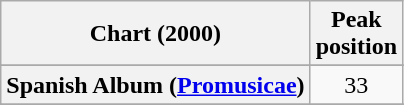<table class="wikitable sortable plainrowheaders" style="text-align:center">
<tr>
<th scope="col">Chart (2000)</th>
<th scope="col">Peak<br>position</th>
</tr>
<tr>
</tr>
<tr>
</tr>
<tr>
</tr>
<tr>
<th scope="row">Spanish Album (<a href='#'>Promusicae</a>)</th>
<td>33</td>
</tr>
<tr>
</tr>
<tr>
</tr>
</table>
